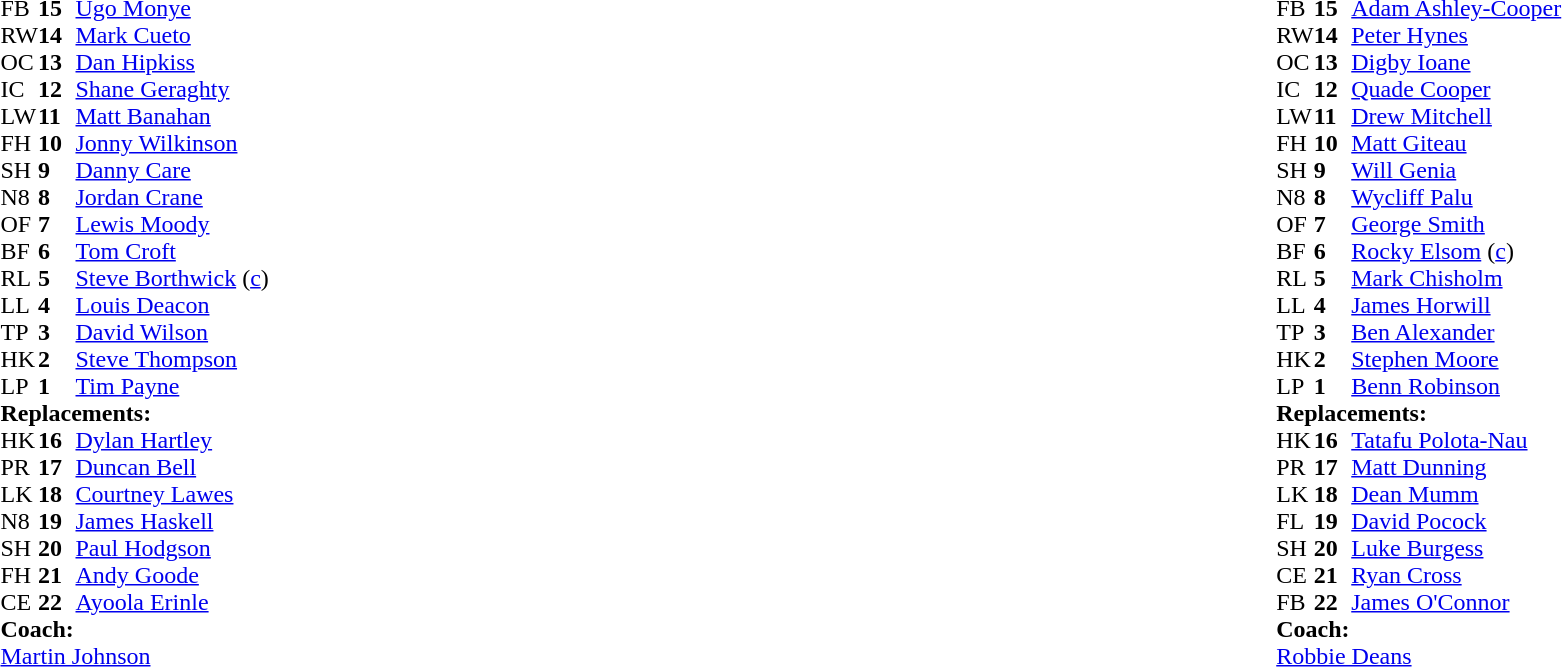<table width="100%">
<tr>
<td valign="top" width="50%"><br><table style="font-size: 100%" cellspacing="0" cellpadding="0">
<tr>
<th width="25"></th>
<th width="25"></th>
</tr>
<tr>
<td>FB</td>
<td><strong>15</strong></td>
<td><a href='#'>Ugo Monye</a></td>
</tr>
<tr>
<td>RW</td>
<td><strong>14</strong></td>
<td><a href='#'>Mark Cueto</a></td>
</tr>
<tr>
<td>OC</td>
<td><strong>13</strong></td>
<td><a href='#'>Dan Hipkiss</a></td>
<td></td>
<td></td>
</tr>
<tr>
<td>IC</td>
<td><strong>12</strong></td>
<td><a href='#'>Shane Geraghty</a></td>
</tr>
<tr>
<td>LW</td>
<td><strong>11</strong></td>
<td><a href='#'>Matt Banahan</a></td>
</tr>
<tr>
<td>FH</td>
<td><strong>10</strong></td>
<td><a href='#'>Jonny Wilkinson</a></td>
</tr>
<tr>
<td>SH</td>
<td><strong>9</strong></td>
<td><a href='#'>Danny Care</a></td>
<td></td>
<td></td>
</tr>
<tr>
<td>N8</td>
<td><strong>8</strong></td>
<td><a href='#'>Jordan Crane</a></td>
<td></td>
<td></td>
</tr>
<tr>
<td>OF</td>
<td><strong>7</strong></td>
<td><a href='#'>Lewis Moody</a></td>
</tr>
<tr>
<td>BF</td>
<td><strong>6</strong></td>
<td><a href='#'>Tom Croft</a></td>
</tr>
<tr>
<td>RL</td>
<td><strong>5</strong></td>
<td><a href='#'>Steve Borthwick</a> (<a href='#'>c</a>)</td>
</tr>
<tr>
<td>LL</td>
<td><strong>4</strong></td>
<td><a href='#'>Louis Deacon</a></td>
<td></td>
<td></td>
</tr>
<tr>
<td>TP</td>
<td><strong>3</strong></td>
<td><a href='#'>David Wilson</a></td>
<td></td>
<td></td>
</tr>
<tr>
<td>HK</td>
<td><strong>2</strong></td>
<td><a href='#'>Steve Thompson</a></td>
<td></td>
<td></td>
</tr>
<tr>
<td>LP</td>
<td><strong>1</strong></td>
<td><a href='#'>Tim Payne</a></td>
</tr>
<tr>
<td colspan=3><strong>Replacements:</strong></td>
</tr>
<tr>
<td>HK</td>
<td><strong>16</strong></td>
<td><a href='#'>Dylan Hartley</a></td>
<td></td>
<td></td>
</tr>
<tr>
<td>PR</td>
<td><strong>17</strong></td>
<td><a href='#'>Duncan Bell</a></td>
<td></td>
<td></td>
</tr>
<tr>
<td>LK</td>
<td><strong>18</strong></td>
<td><a href='#'>Courtney Lawes</a></td>
</tr>
<tr>
<td>N8</td>
<td><strong>19</strong></td>
<td><a href='#'>James Haskell</a></td>
<td></td>
<td></td>
</tr>
<tr>
<td>SH</td>
<td><strong>20</strong></td>
<td><a href='#'>Paul Hodgson</a></td>
<td></td>
<td></td>
</tr>
<tr>
<td>FH</td>
<td><strong>21</strong></td>
<td><a href='#'>Andy Goode</a></td>
</tr>
<tr>
<td>CE</td>
<td><strong>22</strong></td>
<td><a href='#'>Ayoola Erinle</a></td>
<td></td>
<td></td>
</tr>
<tr>
<td colspan=3><strong>Coach:</strong></td>
</tr>
<tr>
<td colspan="4"> <a href='#'>Martin Johnson</a></td>
</tr>
</table>
</td>
<td valign="top"></td>
<td valign="top" width="50%"><br><table style="font-size: 100%" cellspacing="0" cellpadding="0" align="center">
<tr>
<th width="25"></th>
<th width="25"></th>
</tr>
<tr>
<td>FB</td>
<td><strong>15</strong></td>
<td><a href='#'>Adam Ashley-Cooper</a></td>
</tr>
<tr>
<td>RW</td>
<td><strong>14</strong></td>
<td><a href='#'>Peter Hynes</a></td>
</tr>
<tr>
<td>OC</td>
<td><strong>13</strong></td>
<td><a href='#'>Digby Ioane</a></td>
<td></td>
<td></td>
</tr>
<tr>
<td>IC</td>
<td><strong>12</strong></td>
<td><a href='#'>Quade Cooper</a></td>
</tr>
<tr>
<td>LW</td>
<td><strong>11</strong></td>
<td><a href='#'>Drew Mitchell</a></td>
</tr>
<tr>
<td>FH</td>
<td><strong>10</strong></td>
<td><a href='#'>Matt Giteau</a></td>
</tr>
<tr>
<td>SH</td>
<td><strong>9</strong></td>
<td><a href='#'>Will Genia</a></td>
</tr>
<tr>
<td>N8</td>
<td><strong>8</strong></td>
<td><a href='#'>Wycliff Palu</a></td>
<td></td>
<td></td>
</tr>
<tr>
<td>OF</td>
<td><strong>7</strong></td>
<td><a href='#'>George Smith</a></td>
</tr>
<tr>
<td>BF</td>
<td><strong>6</strong></td>
<td><a href='#'>Rocky Elsom</a> (<a href='#'>c</a>)</td>
</tr>
<tr>
<td>RL</td>
<td><strong>5</strong></td>
<td><a href='#'>Mark Chisholm</a></td>
<td></td>
<td></td>
</tr>
<tr>
<td>LL</td>
<td><strong>4</strong></td>
<td><a href='#'>James Horwill</a></td>
</tr>
<tr>
<td>TP</td>
<td><strong>3</strong></td>
<td><a href='#'>Ben Alexander</a></td>
<td></td>
<td></td>
</tr>
<tr>
<td>HK</td>
<td><strong>2</strong></td>
<td><a href='#'>Stephen Moore</a></td>
<td></td>
<td></td>
</tr>
<tr>
<td>LP</td>
<td><strong>1</strong></td>
<td><a href='#'>Benn Robinson</a></td>
</tr>
<tr>
<td colspan=3><strong>Replacements:</strong></td>
</tr>
<tr>
<td>HK</td>
<td><strong>16</strong></td>
<td><a href='#'>Tatafu Polota-Nau</a></td>
<td></td>
<td></td>
</tr>
<tr>
<td>PR</td>
<td><strong>17</strong></td>
<td><a href='#'>Matt Dunning</a></td>
<td></td>
<td></td>
</tr>
<tr>
<td>LK</td>
<td><strong>18</strong></td>
<td><a href='#'>Dean Mumm</a></td>
<td></td>
<td></td>
</tr>
<tr>
<td>FL</td>
<td><strong>19</strong></td>
<td><a href='#'>David Pocock</a></td>
<td></td>
<td></td>
</tr>
<tr>
<td>SH</td>
<td><strong>20</strong></td>
<td><a href='#'>Luke Burgess</a></td>
</tr>
<tr>
<td>CE</td>
<td><strong>21</strong></td>
<td><a href='#'>Ryan Cross</a></td>
<td></td>
<td></td>
</tr>
<tr>
<td>FB</td>
<td><strong>22</strong></td>
<td><a href='#'>James O'Connor</a></td>
</tr>
<tr>
<td colspan=3><strong>Coach:</strong></td>
</tr>
<tr>
<td colspan="4"> <a href='#'>Robbie Deans</a></td>
</tr>
</table>
</td>
</tr>
</table>
